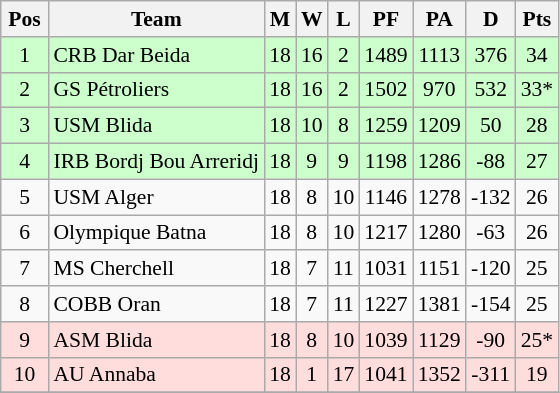<table class="wikitable" style="text-align:center; font-size:90%">
<tr>
<th width=25>Pos</th>
<th>Team</th>
<th>M</th>
<th>W</th>
<th>L</th>
<th>PF</th>
<th>PA</th>
<th>D</th>
<th>Pts</th>
</tr>
<tr bgcolor=#ccffcc>
<td>1</td>
<td align="left">CRB Dar Beida</td>
<td>18</td>
<td>16</td>
<td>2</td>
<td>1489</td>
<td>1113</td>
<td>376</td>
<td>34</td>
</tr>
<tr bgcolor=#ccffcc>
<td>2</td>
<td align="left">GS Pétroliers</td>
<td>18</td>
<td>16</td>
<td>2</td>
<td>1502</td>
<td>970</td>
<td>532</td>
<td>33*</td>
</tr>
<tr bgcolor=#ccffcc>
<td>3</td>
<td align="left">USM Blida</td>
<td>18</td>
<td>10</td>
<td>8</td>
<td>1259</td>
<td>1209</td>
<td>50</td>
<td>28</td>
</tr>
<tr bgcolor=#ccffcc>
<td>4</td>
<td align="left">IRB Bordj Bou Arreridj</td>
<td>18</td>
<td>9</td>
<td>9</td>
<td>1198</td>
<td>1286</td>
<td>-88</td>
<td>27</td>
</tr>
<tr>
<td>5</td>
<td align="left">USM Alger</td>
<td>18</td>
<td>8</td>
<td>10</td>
<td>1146</td>
<td>1278</td>
<td>-132</td>
<td>26</td>
</tr>
<tr>
<td>6</td>
<td align="left">Olympique Batna</td>
<td>18</td>
<td>8</td>
<td>10</td>
<td>1217</td>
<td>1280</td>
<td>-63</td>
<td>26</td>
</tr>
<tr>
<td>7</td>
<td align="left">MS Cherchell</td>
<td>18</td>
<td>7</td>
<td>11</td>
<td>1031</td>
<td>1151</td>
<td>-120</td>
<td>25</td>
</tr>
<tr>
<td>8</td>
<td align=left>COBB Oran</td>
<td>18</td>
<td>7</td>
<td>11</td>
<td>1227</td>
<td>1381</td>
<td>-154</td>
<td>25</td>
</tr>
<tr bgcolor=#ffdddd>
<td>9</td>
<td align=left>ASM Blida</td>
<td>18</td>
<td>8</td>
<td>10</td>
<td>1039</td>
<td>1129</td>
<td>-90</td>
<td>25*</td>
</tr>
<tr bgcolor=#ffdddd>
<td>10</td>
<td align=left>AU Annaba</td>
<td>18</td>
<td>1</td>
<td>17</td>
<td>1041</td>
<td>1352</td>
<td>-311</td>
<td>19</td>
</tr>
<tr>
</tr>
</table>
